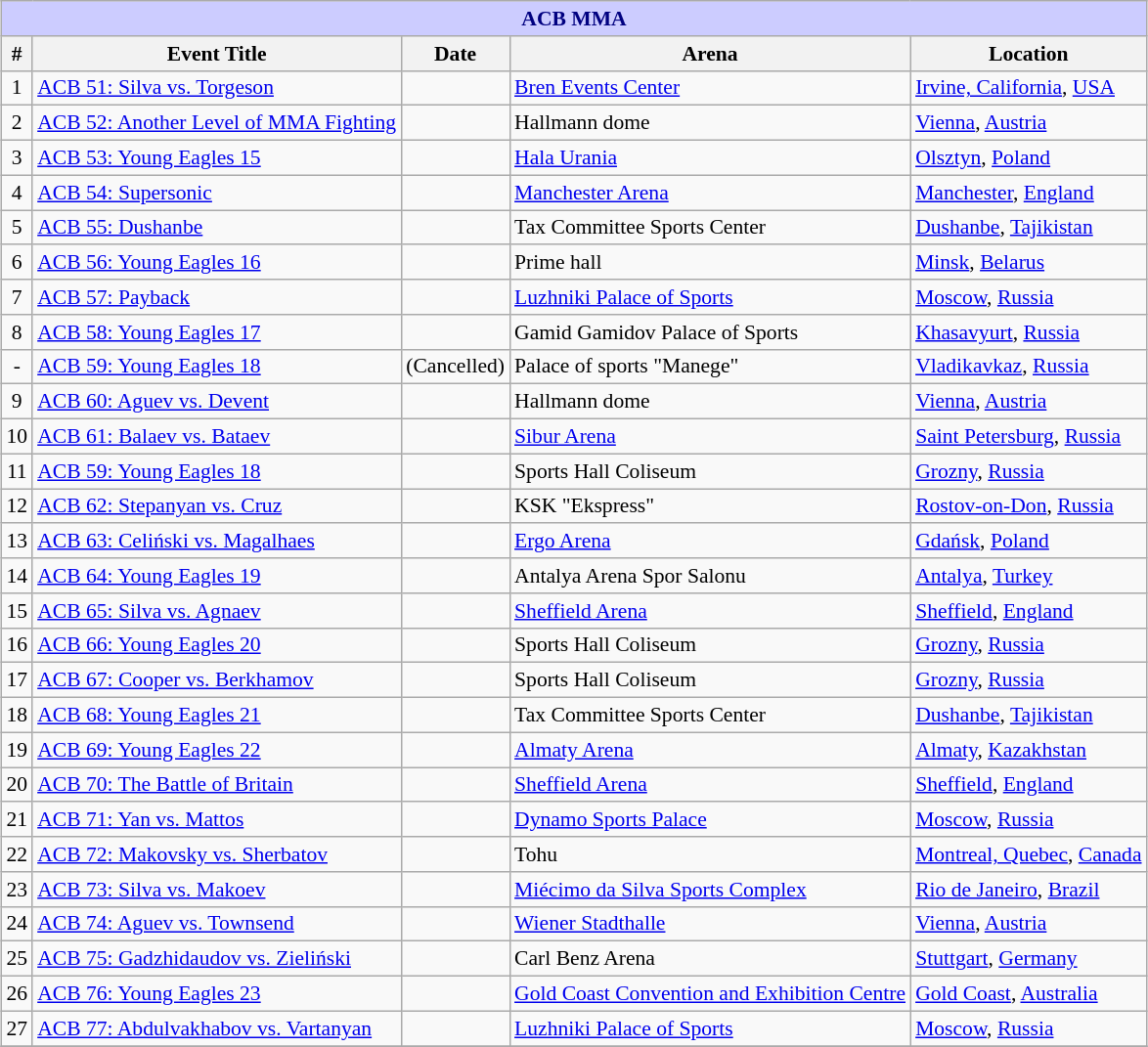<table class="wikitable succession-box" style="margin:1.0em auto; font-size:90%;">
<tr>
<th colspan="8" style="background-color: #ccf; color: #000080; text-align: center;"><strong>ACB MMA</strong></th>
</tr>
<tr>
<th scope="col">#</th>
<th scope="col">Event Title</th>
<th scope="col">Date</th>
<th scope="col">Arena</th>
<th scope="col">Location</th>
</tr>
<tr>
<td align=center>1</td>
<td><a href='#'>ACB 51: Silva vs. Torgeson</a></td>
<td></td>
<td><a href='#'>Bren Events Center</a></td>
<td> <a href='#'>Irvine, California</a>, <a href='#'>USA</a></td>
</tr>
<tr>
<td align=center>2</td>
<td><a href='#'>ACB 52: Another Level of MMA Fighting</a></td>
<td></td>
<td>Hallmann dome</td>
<td> <a href='#'>Vienna</a>, <a href='#'>Austria</a></td>
</tr>
<tr>
<td align=center>3</td>
<td><a href='#'>ACB 53: Young Eagles 15</a></td>
<td></td>
<td><a href='#'>Hala Urania</a></td>
<td> <a href='#'>Olsztyn</a>, <a href='#'>Poland</a></td>
</tr>
<tr>
<td align=center>4</td>
<td><a href='#'>ACB 54: Supersonic</a></td>
<td></td>
<td><a href='#'>Manchester Arena</a></td>
<td> <a href='#'>Manchester</a>, <a href='#'>England</a></td>
</tr>
<tr>
<td align=center>5</td>
<td><a href='#'>ACB 55: Dushanbe</a></td>
<td></td>
<td>Tax Committee Sports Center</td>
<td> <a href='#'>Dushanbe</a>, <a href='#'>Tajikistan</a></td>
</tr>
<tr>
<td align=center>6</td>
<td><a href='#'>ACB 56: Young Eagles 16</a></td>
<td></td>
<td>Prime hall</td>
<td> <a href='#'>Minsk</a>, <a href='#'>Belarus</a></td>
</tr>
<tr>
<td align=center>7</td>
<td><a href='#'>ACB 57: Payback</a></td>
<td></td>
<td><a href='#'>Luzhniki Palace of Sports</a></td>
<td> <a href='#'>Moscow</a>, <a href='#'>Russia</a></td>
</tr>
<tr>
<td align=center>8</td>
<td><a href='#'>ACB 58: Young Eagles 17</a></td>
<td></td>
<td>Gamid Gamidov Palace of Sports</td>
<td> <a href='#'>Khasavyurt</a>, <a href='#'>Russia</a></td>
</tr>
<tr>
<td align=center>-</td>
<td><a href='#'>ACB 59: Young Eagles 18</a></td>
<td> (Cancelled)</td>
<td>Palace of sports "Manege"</td>
<td> <a href='#'>Vladikavkaz</a>, <a href='#'>Russia</a></td>
</tr>
<tr>
<td align=center>9</td>
<td><a href='#'>ACB 60: Aguev vs. Devent</a></td>
<td></td>
<td>Hallmann dome</td>
<td> <a href='#'>Vienna</a>, <a href='#'>Austria</a></td>
</tr>
<tr>
<td align=center>10</td>
<td><a href='#'>ACB 61: Balaev vs. Bataev</a></td>
<td></td>
<td><a href='#'>Sibur Arena</a></td>
<td> <a href='#'>Saint Petersburg</a>, <a href='#'>Russia</a></td>
</tr>
<tr>
<td align=center>11</td>
<td><a href='#'>ACB 59: Young Eagles 18</a></td>
<td></td>
<td>Sports Hall Coliseum</td>
<td> <a href='#'>Grozny</a>, <a href='#'>Russia</a></td>
</tr>
<tr>
<td align=center>12</td>
<td><a href='#'>ACB 62: Stepanyan vs. Cruz</a></td>
<td></td>
<td>KSK "Ekspress"</td>
<td> <a href='#'>Rostov-on-Don</a>, <a href='#'>Russia</a></td>
</tr>
<tr>
<td align=center>13</td>
<td><a href='#'>ACB 63: Celiński vs. Magalhaes</a></td>
<td></td>
<td><a href='#'>Ergo Arena</a></td>
<td> <a href='#'>Gdańsk</a>, <a href='#'>Poland</a></td>
</tr>
<tr>
<td align=center>14</td>
<td><a href='#'>ACB 64: Young Eagles 19</a></td>
<td></td>
<td>Antalya Arena Spor Salonu</td>
<td> <a href='#'>Antalya</a>, <a href='#'>Turkey</a></td>
</tr>
<tr>
<td align=center>15</td>
<td><a href='#'>ACB 65: Silva vs. Agnaev</a></td>
<td></td>
<td><a href='#'>Sheffield Arena</a></td>
<td> <a href='#'>Sheffield</a>, <a href='#'>England</a></td>
</tr>
<tr>
<td align=center>16</td>
<td><a href='#'>ACB 66: Young Eagles 20</a></td>
<td></td>
<td>Sports Hall Coliseum</td>
<td> <a href='#'>Grozny</a>, <a href='#'>Russia</a></td>
</tr>
<tr>
<td align=center>17</td>
<td><a href='#'>ACB 67: Cooper vs. Berkhamov</a></td>
<td></td>
<td>Sports Hall Coliseum</td>
<td> <a href='#'>Grozny</a>, <a href='#'>Russia</a></td>
</tr>
<tr>
<td align=center>18</td>
<td><a href='#'>ACB 68: Young Eagles 21</a></td>
<td></td>
<td>Tax Committee Sports Center</td>
<td> <a href='#'>Dushanbe</a>, <a href='#'>Tajikistan</a></td>
</tr>
<tr>
<td align=center>19</td>
<td><a href='#'>ACB 69: Young Eagles 22</a></td>
<td></td>
<td><a href='#'>Almaty Arena</a></td>
<td> <a href='#'>Almaty</a>, <a href='#'>Kazakhstan</a></td>
</tr>
<tr>
<td align=center>20</td>
<td><a href='#'>ACB 70: The Battle of Britain</a></td>
<td></td>
<td><a href='#'>Sheffield Arena</a></td>
<td> <a href='#'>Sheffield</a>, <a href='#'>England</a></td>
</tr>
<tr>
<td align=center>21</td>
<td><a href='#'>ACB 71: Yan vs. Mattos</a></td>
<td></td>
<td><a href='#'>Dynamo Sports Palace</a></td>
<td> <a href='#'>Moscow</a>, <a href='#'>Russia</a></td>
</tr>
<tr>
<td align=center>22</td>
<td><a href='#'>ACB 72: Makovsky vs. Sherbatov</a></td>
<td></td>
<td>Tohu</td>
<td> <a href='#'>Montreal, Quebec</a>, <a href='#'>Canada</a></td>
</tr>
<tr>
<td align=center>23</td>
<td><a href='#'>ACB 73: Silva vs. Makoev</a></td>
<td></td>
<td><a href='#'>Miécimo da Silva Sports Complex</a></td>
<td> <a href='#'>Rio de Janeiro</a>, <a href='#'>Brazil</a></td>
</tr>
<tr>
<td align=center>24</td>
<td><a href='#'>ACB 74: Aguev vs. Townsend</a></td>
<td></td>
<td><a href='#'>Wiener Stadthalle</a></td>
<td> <a href='#'>Vienna</a>, <a href='#'>Austria</a></td>
</tr>
<tr>
<td align=center>25</td>
<td><a href='#'>ACB 75: Gadzhidaudov vs. Zieliński</a></td>
<td></td>
<td>Carl Benz Arena</td>
<td> <a href='#'>Stuttgart</a>, <a href='#'>Germany</a></td>
</tr>
<tr>
<td align=center>26</td>
<td><a href='#'>ACB 76: Young Eagles 23</a></td>
<td></td>
<td><a href='#'>Gold Coast Convention and Exhibition Centre</a></td>
<td> <a href='#'>Gold Coast</a>, <a href='#'>Australia</a></td>
</tr>
<tr>
<td align=center>27</td>
<td><a href='#'>ACB 77: Abdulvakhabov vs. Vartanyan</a></td>
<td></td>
<td><a href='#'>Luzhniki Palace of Sports</a></td>
<td> <a href='#'>Moscow</a>, <a href='#'>Russia</a></td>
</tr>
<tr>
</tr>
</table>
